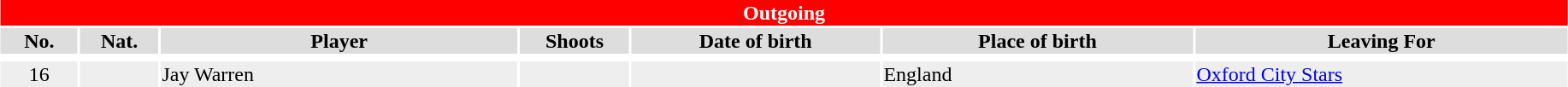<table class="toccolours"  style="width:97%; clear:both; margin:1.5em auto; text-align:center;">
<tr>
<th colspan="11" style="background:red; color:white;">Outgoing</th>
</tr>
<tr style="background:#ddd;">
<th width="5%">No.</th>
<th width="5%">Nat.</th>
<th !width="22%">Player</th>
<th width="7%">Shoots</th>
<th width="16%">Date of birth</th>
<th width="20%">Place of birth</th>
<th width="24%">Leaving For</th>
</tr>
<tr>
<td></td>
<td></td>
<td></td>
<td></td>
<td></td>
<td></td>
<td></td>
</tr>
<tr style="background:#eee;">
<td>16</td>
<td></td>
<td align="left">Jay Warren</td>
<td></td>
<td align="left"></td>
<td align="left">England</td>
<td align="left"><a href='#'>Oxford City Stars</a></td>
</tr>
</table>
